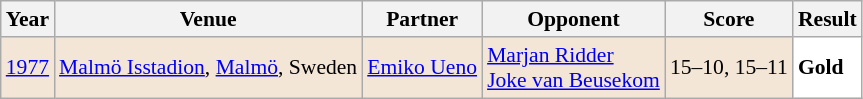<table class="sortable wikitable" style="font-size: 90%;">
<tr>
<th>Year</th>
<th>Venue</th>
<th>Partner</th>
<th>Opponent</th>
<th>Score</th>
<th>Result</th>
</tr>
<tr style="background:#F3E6D7">
<td align="center"><a href='#'>1977</a></td>
<td align="left"><a href='#'>Malmö Isstadion</a>, <a href='#'>Malmö</a>, Sweden</td>
<td align="left"> <a href='#'>Emiko Ueno</a></td>
<td align="left"> <a href='#'>Marjan Ridder</a><br> <a href='#'>Joke van Beusekom</a></td>
<td align="left">15–10, 15–11</td>
<td style="text-align:left; background: white"> <strong>Gold</strong></td>
</tr>
</table>
